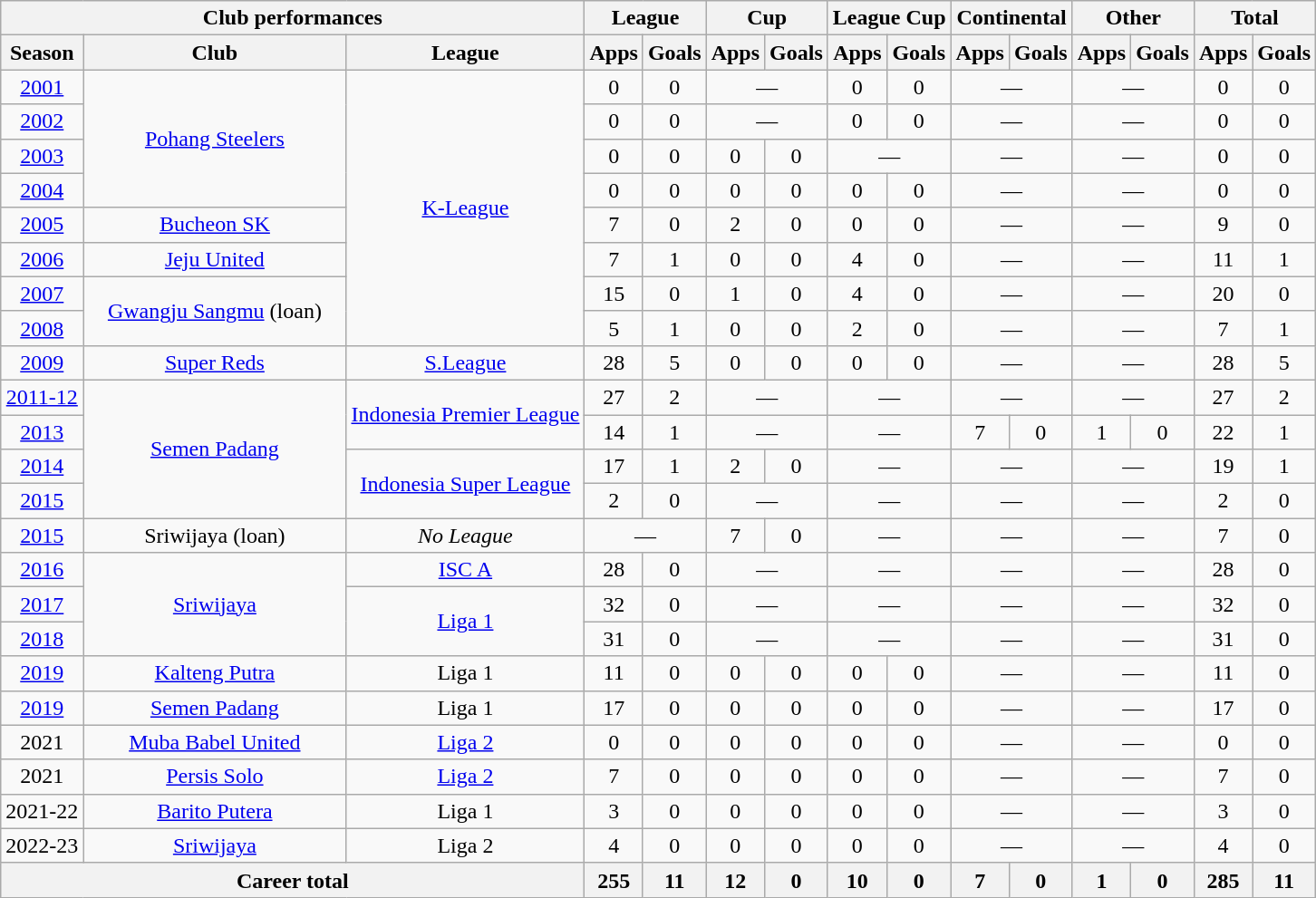<table class="wikitable" style="text-align:center">
<tr>
<th colspan=3>Club performances</th>
<th colspan=2>League</th>
<th colspan=2>Cup</th>
<th colspan=2>League Cup</th>
<th colspan=2>Continental</th>
<th colspan=2>Other</th>
<th colspan=2>Total</th>
</tr>
<tr>
<th>Season</th>
<th width="20%">Club</th>
<th>League</th>
<th>Apps</th>
<th>Goals</th>
<th>Apps</th>
<th>Goals</th>
<th>Apps</th>
<th>Goals</th>
<th>Apps</th>
<th>Goals</th>
<th>Apps</th>
<th>Goals</th>
<th>Apps</th>
<th>Goals</th>
</tr>
<tr>
<td><a href='#'>2001</a></td>
<td rowspan="4"><a href='#'>Pohang Steelers</a></td>
<td rowspan="8"><a href='#'>K-League</a></td>
<td>0</td>
<td>0</td>
<td colspan="2">—</td>
<td>0</td>
<td>0</td>
<td colspan="2">—</td>
<td colspan="2">—</td>
<td>0</td>
<td>0</td>
</tr>
<tr>
<td><a href='#'>2002</a></td>
<td>0</td>
<td>0</td>
<td colspan="2">—</td>
<td>0</td>
<td>0</td>
<td colspan="2">—</td>
<td colspan="2">—</td>
<td>0</td>
<td>0</td>
</tr>
<tr>
<td><a href='#'>2003</a></td>
<td>0</td>
<td>0</td>
<td>0</td>
<td>0</td>
<td colspan="2">—</td>
<td colspan="2">—</td>
<td colspan="2">—</td>
<td>0</td>
<td>0</td>
</tr>
<tr>
<td><a href='#'>2004</a></td>
<td>0</td>
<td>0</td>
<td>0</td>
<td>0</td>
<td>0</td>
<td>0</td>
<td colspan="2">—</td>
<td colspan="2">—</td>
<td>0</td>
<td>0</td>
</tr>
<tr>
<td><a href='#'>2005</a></td>
<td rowspan="1"><a href='#'>Bucheon SK</a></td>
<td>7</td>
<td>0</td>
<td>2</td>
<td>0</td>
<td>0</td>
<td>0</td>
<td colspan="2">—</td>
<td colspan="2">—</td>
<td>9</td>
<td>0</td>
</tr>
<tr>
<td><a href='#'>2006</a></td>
<td rowspan="1"><a href='#'>Jeju United</a></td>
<td>7</td>
<td>1</td>
<td>0</td>
<td>0</td>
<td>4</td>
<td>0</td>
<td colspan="2">—</td>
<td colspan="2">—</td>
<td>11</td>
<td>1</td>
</tr>
<tr>
<td><a href='#'>2007</a></td>
<td rowspan="2"><a href='#'>Gwangju Sangmu</a> (loan)</td>
<td>15</td>
<td>0</td>
<td>1</td>
<td>0</td>
<td>4</td>
<td>0</td>
<td colspan="2">—</td>
<td colspan="2">—</td>
<td>20</td>
<td>0</td>
</tr>
<tr>
<td><a href='#'>2008</a></td>
<td>5</td>
<td>1</td>
<td>0</td>
<td>0</td>
<td>2</td>
<td>0</td>
<td colspan="2">—</td>
<td colspan="2">—</td>
<td>7</td>
<td>1</td>
</tr>
<tr>
<td><a href='#'>2009</a></td>
<td><a href='#'>Super Reds</a></td>
<td><a href='#'>S.League</a></td>
<td>28</td>
<td>5</td>
<td>0</td>
<td>0</td>
<td>0</td>
<td>0</td>
<td colspan="2">—</td>
<td colspan="2">—</td>
<td>28</td>
<td>5</td>
</tr>
<tr>
<td><a href='#'>2011-12</a></td>
<td rowspan="4"><a href='#'>Semen Padang</a></td>
<td rowspan="2"><a href='#'>Indonesia Premier League</a></td>
<td>27</td>
<td>2</td>
<td colspan="2">—</td>
<td colspan="2">—</td>
<td colspan="2">—</td>
<td colspan="2">—</td>
<td>27</td>
<td>2</td>
</tr>
<tr>
<td><a href='#'>2013</a></td>
<td>14</td>
<td>1</td>
<td colspan="2">—</td>
<td colspan="2">—</td>
<td>7</td>
<td>0</td>
<td>1</td>
<td>0</td>
<td>22</td>
<td>1</td>
</tr>
<tr>
<td><a href='#'>2014</a></td>
<td rowspan="2"><a href='#'>Indonesia Super League</a></td>
<td>17</td>
<td>1</td>
<td>2</td>
<td>0</td>
<td colspan="2">—</td>
<td colspan="2">—</td>
<td colspan="2">—</td>
<td>19</td>
<td>1</td>
</tr>
<tr>
<td><a href='#'>2015</a></td>
<td>2</td>
<td>0</td>
<td colspan="2">—</td>
<td colspan="2">—</td>
<td colspan="2">—</td>
<td colspan="2">—</td>
<td>2</td>
<td>0</td>
</tr>
<tr>
<td><a href='#'>2015</a></td>
<td>Sriwijaya (loan)</td>
<td><em>No League</em></td>
<td colspan="2">—</td>
<td>7</td>
<td>0</td>
<td colspan="2">—</td>
<td colspan="2">—</td>
<td colspan="2">—</td>
<td>7</td>
<td>0</td>
</tr>
<tr>
<td><a href='#'>2016</a></td>
<td rowspan="3"><a href='#'>Sriwijaya</a></td>
<td><a href='#'>ISC A</a></td>
<td>28</td>
<td>0</td>
<td colspan="2">—</td>
<td colspan="2">—</td>
<td colspan="2">—</td>
<td colspan="2">—</td>
<td>28</td>
<td>0</td>
</tr>
<tr>
<td><a href='#'>2017</a></td>
<td rowspan="2"><a href='#'>Liga 1</a></td>
<td>32</td>
<td>0</td>
<td colspan=2>—</td>
<td colspan="2">—</td>
<td colspan="2">—</td>
<td colspan="2">—</td>
<td>32</td>
<td>0</td>
</tr>
<tr>
<td><a href='#'>2018</a></td>
<td>31</td>
<td>0</td>
<td colspan=2>—</td>
<td colspan="2">—</td>
<td colspan="2">—</td>
<td colspan="2">—</td>
<td>31</td>
<td>0</td>
</tr>
<tr>
<td><a href='#'>2019</a></td>
<td><a href='#'>Kalteng Putra</a></td>
<td>Liga 1</td>
<td>11</td>
<td>0</td>
<td>0</td>
<td>0</td>
<td>0</td>
<td>0</td>
<td colspan="2">—</td>
<td colspan="2">—</td>
<td>11</td>
<td>0</td>
</tr>
<tr>
<td><a href='#'>2019</a></td>
<td><a href='#'>Semen Padang</a></td>
<td>Liga 1</td>
<td>17</td>
<td>0</td>
<td>0</td>
<td>0</td>
<td>0</td>
<td>0</td>
<td colspan="2">—</td>
<td colspan="2">—</td>
<td>17</td>
<td>0</td>
</tr>
<tr>
<td>2021</td>
<td><a href='#'>Muba Babel United</a></td>
<td><a href='#'>Liga 2</a></td>
<td>0</td>
<td>0</td>
<td>0</td>
<td>0</td>
<td>0</td>
<td>0</td>
<td colspan="2">—</td>
<td colspan="2">—</td>
<td>0</td>
<td>0</td>
</tr>
<tr>
<td>2021</td>
<td><a href='#'>Persis Solo</a></td>
<td><a href='#'>Liga 2</a></td>
<td>7</td>
<td>0</td>
<td>0</td>
<td>0</td>
<td>0</td>
<td>0</td>
<td colspan="2">—</td>
<td colspan="2">—</td>
<td>7</td>
<td>0</td>
</tr>
<tr>
<td>2021-22</td>
<td><a href='#'>Barito Putera</a></td>
<td>Liga 1</td>
<td>3</td>
<td>0</td>
<td>0</td>
<td>0</td>
<td>0</td>
<td>0</td>
<td colspan="2">—</td>
<td colspan="2">—</td>
<td>3</td>
<td>0</td>
</tr>
<tr>
<td>2022-23</td>
<td><a href='#'>Sriwijaya</a></td>
<td>Liga 2</td>
<td>4</td>
<td>0</td>
<td>0</td>
<td>0</td>
<td>0</td>
<td>0</td>
<td colspan="2">—</td>
<td colspan="2">—</td>
<td>4</td>
<td>0</td>
</tr>
<tr>
<th colspan=3>Career total</th>
<th>255</th>
<th>11</th>
<th>12</th>
<th>0</th>
<th>10</th>
<th>0</th>
<th>7</th>
<th>0</th>
<th>1</th>
<th>0</th>
<th>285</th>
<th>11</th>
</tr>
</table>
